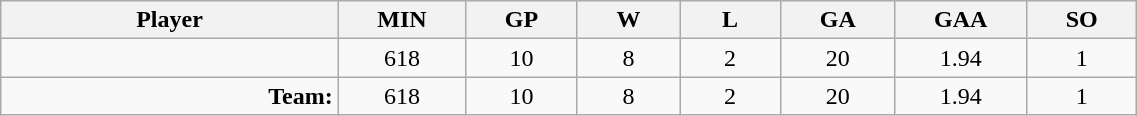<table class="wikitable sortable" width="60%">
<tr>
<th bgcolor="#DDDDFF" width="10%">Player</th>
<th width="3%" bgcolor="#DDDDFF" title="Minutes played">MIN</th>
<th width="3%" bgcolor="#DDDDFF" title="Games played in">GP</th>
<th width="3%" bgcolor="#DDDDFF" title="Games played in">W</th>
<th width="3%" bgcolor="#DDDDFF"title="Games played in">L</th>
<th width="3%" bgcolor="#DDDDFF" title="Goals against">GA</th>
<th width="3%" bgcolor="#DDDDFF" title="Goals against average">GAA</th>
<th width="3%" bgcolor="#DDDDFF" title="Shut-outs">SO</th>
</tr>
<tr align="center">
<td align="right"></td>
<td>618</td>
<td>10</td>
<td>8</td>
<td>2</td>
<td>20</td>
<td>1.94</td>
<td>1</td>
</tr>
<tr align="center">
<td align="right"><strong>Team:</strong></td>
<td>618</td>
<td>10</td>
<td>8</td>
<td>2</td>
<td>20</td>
<td>1.94</td>
<td>1</td>
</tr>
</table>
